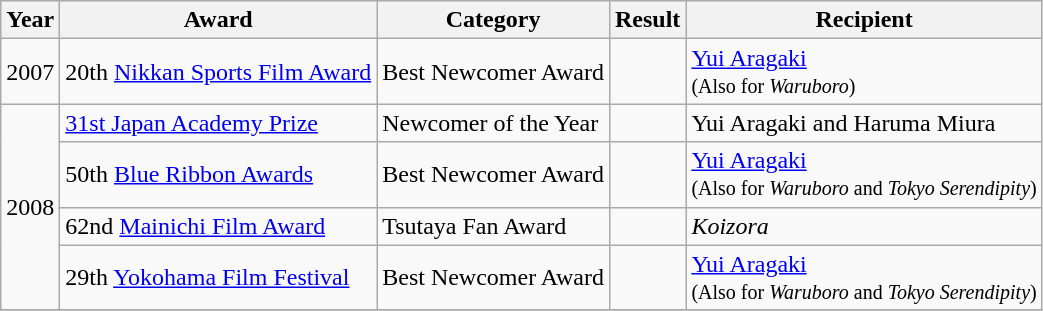<table class="wikitable">
<tr>
<th>Year</th>
<th>Award</th>
<th>Category</th>
<th>Result</th>
<th>Recipient</th>
</tr>
<tr>
<td>2007</td>
<td>20th <a href='#'>Nikkan Sports Film Award</a></td>
<td>Best Newcomer Award</td>
<td></td>
<td><a href='#'>Yui Aragaki</a> <br> <small>(Also for <em>Waruboro</em>)</small></td>
</tr>
<tr>
<td rowspan="4">2008</td>
<td><a href='#'>31st Japan Academy Prize</a></td>
<td>Newcomer of the Year</td>
<td></td>
<td>Yui Aragaki and Haruma Miura</td>
</tr>
<tr>
<td>50th <a href='#'>Blue Ribbon Awards</a></td>
<td>Best Newcomer Award</td>
<td></td>
<td><a href='#'>Yui Aragaki</a> <br> <small>(Also for <em>Waruboro</em> and <em>Tokyo Serendipity</em>)</small></td>
</tr>
<tr>
<td>62nd <a href='#'>Mainichi Film Award</a></td>
<td>Tsutaya Fan Award</td>
<td></td>
<td><em>Koizora</em></td>
</tr>
<tr>
<td>29th <a href='#'>Yokohama Film Festival</a></td>
<td>Best Newcomer Award</td>
<td></td>
<td><a href='#'>Yui Aragaki</a> <br> <small>(Also for <em>Waruboro</em> and <em>Tokyo Serendipity</em>)</small></td>
</tr>
<tr>
</tr>
</table>
